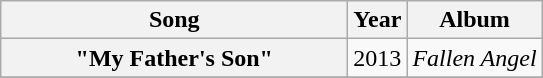<table class="wikitable plainrowheaders" style="text-align:center;" border="1">
<tr>
<th scope="col" style="width:14em;">Song</th>
<th scope="col">Year</th>
<th scope="col">Album</th>
</tr>
<tr>
<th scope="row">"My Father's Son"</th>
<td>2013</td>
<td><em>Fallen Angel</em></td>
</tr>
<tr>
</tr>
</table>
